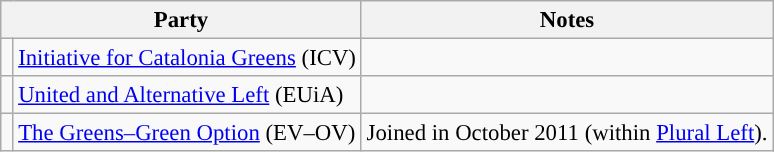<table class="wikitable" style="text-align:left; font-size:95%;">
<tr>
<th colspan="2">Party</th>
<th>Notes</th>
</tr>
<tr>
<td width="1"></td>
<td><a href='#'>Initiative for Catalonia Greens</a> (ICV)</td>
<td></td>
</tr>
<tr>
<td></td>
<td><a href='#'>United and Alternative Left</a> (EUiA)</td>
<td></td>
</tr>
<tr>
<td></td>
<td><a href='#'>The Greens–Green Option</a> (EV–OV)</td>
<td>Joined in October 2011 (within <a href='#'>Plural Left</a>).</td>
</tr>
</table>
